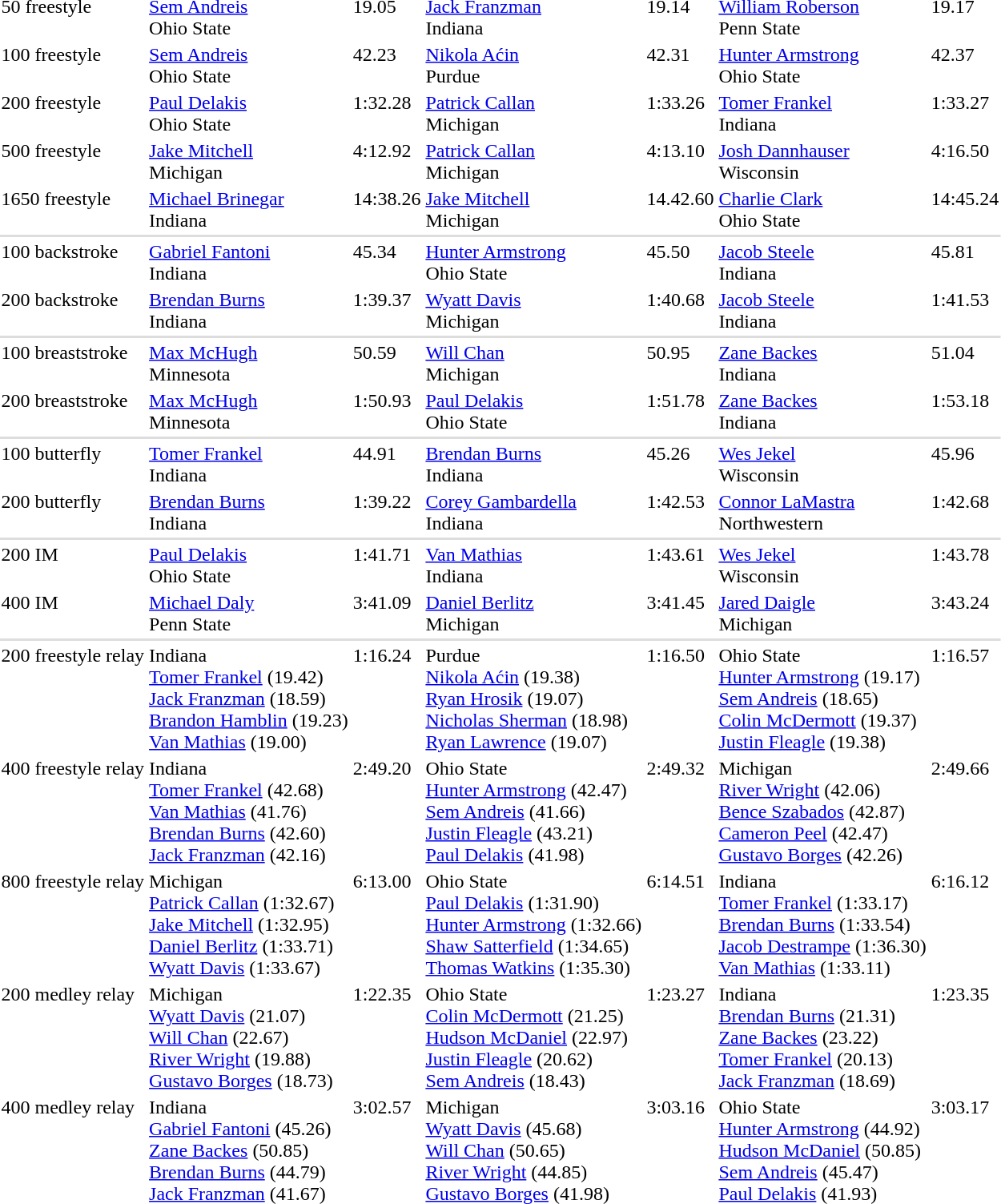<table>
<tr valign="top">
<td>50 freestyle</td>
<td><a href='#'>Sem Andreis</a><br>Ohio State</td>
<td>19.05</td>
<td><a href='#'>Jack Franzman</a><br>Indiana</td>
<td>19.14</td>
<td><a href='#'>William Roberson</a><br>Penn State</td>
<td>19.17</td>
</tr>
<tr valign="top">
<td>100 freestyle</td>
<td><a href='#'>Sem Andreis</a><br>Ohio State</td>
<td>42.23</td>
<td><a href='#'>Nikola Aćin</a><br>Purdue</td>
<td>42.31</td>
<td><a href='#'>Hunter Armstrong</a><br>Ohio State</td>
<td>42.37</td>
</tr>
<tr valign="top">
<td>200 freestyle</td>
<td><a href='#'>Paul Delakis</a><br>Ohio State</td>
<td>1:32.28</td>
<td><a href='#'>Patrick Callan</a><br>Michigan</td>
<td>1:33.26</td>
<td><a href='#'>Tomer Frankel</a><br>Indiana</td>
<td>1:33.27</td>
</tr>
<tr valign="top">
<td>500 freestyle</td>
<td><a href='#'>Jake Mitchell</a><br>Michigan</td>
<td>4:12.92</td>
<td><a href='#'>Patrick Callan</a><br>Michigan</td>
<td>4:13.10</td>
<td><a href='#'>Josh Dannhauser</a><br>Wisconsin</td>
<td>4:16.50</td>
</tr>
<tr valign="top">
<td>1650 freestyle</td>
<td><a href='#'>Michael Brinegar</a><br>Indiana</td>
<td>14:38.26</td>
<td><a href='#'>Jake Mitchell</a><br>Michigan</td>
<td>14.42.60</td>
<td><a href='#'> Charlie Clark</a><br>Ohio State</td>
<td>14:45.24</td>
</tr>
<tr style="background:#ddd;">
<td colspan=10></td>
</tr>
<tr valign="top">
<td>100 backstroke</td>
<td><a href='#'>Gabriel Fantoni</a><br>Indiana</td>
<td>45.34</td>
<td><a href='#'>Hunter Armstrong</a><br>Ohio State</td>
<td>45.50</td>
<td><a href='#'>Jacob Steele</a><br>Indiana</td>
<td>45.81</td>
</tr>
<tr valign="top">
<td>200 backstroke</td>
<td><a href='#'> Brendan Burns</a><br>Indiana</td>
<td>1:39.37</td>
<td><a href='#'> Wyatt Davis</a><br>Michigan</td>
<td>1:40.68</td>
<td><a href='#'>Jacob Steele</a><br>Indiana</td>
<td>1:41.53</td>
</tr>
<tr style="background:#ddd;">
<td colspan=10></td>
</tr>
<tr valign="top">
<td>100 breaststroke</td>
<td><a href='#'>Max McHugh</a><br>Minnesota</td>
<td>50.59</td>
<td><a href='#'>Will Chan</a><br>Michigan</td>
<td>50.95</td>
<td><a href='#'>Zane Backes</a><br>Indiana</td>
<td>51.04</td>
</tr>
<tr valign="top">
<td>200 breaststroke</td>
<td><a href='#'>Max McHugh</a><br>Minnesota</td>
<td>1:50.93</td>
<td><a href='#'>Paul Delakis</a><br>Ohio State</td>
<td>1:51.78</td>
<td><a href='#'>Zane Backes</a><br>Indiana</td>
<td>1:53.18</td>
</tr>
<tr style="background:#ddd;">
<td colspan=10></td>
</tr>
<tr valign="top">
<td>100 butterfly</td>
<td><a href='#'>Tomer Frankel</a><br>Indiana</td>
<td>44.91</td>
<td><a href='#'> Brendan Burns</a><br>Indiana</td>
<td>45.26</td>
<td><a href='#'>Wes Jekel</a><br>Wisconsin</td>
<td>45.96</td>
</tr>
<tr valign="top">
<td>200 butterfly</td>
<td><a href='#'> Brendan Burns</a><br>Indiana</td>
<td>1:39.22</td>
<td><a href='#'>Corey Gambardella</a><br>Indiana</td>
<td>1:42.53</td>
<td><a href='#'>Connor LaMastra</a><br>Northwestern</td>
<td>1:42.68</td>
</tr>
<tr style="background:#ddd;">
<td colspan=10></td>
</tr>
<tr valign="top">
<td>200 IM</td>
<td><a href='#'>Paul Delakis</a><br>Ohio State</td>
<td>1:41.71</td>
<td><a href='#'>Van Mathias</a><br>Indiana</td>
<td>1:43.61</td>
<td><a href='#'>Wes Jekel</a><br>Wisconsin</td>
<td>1:43.78</td>
</tr>
<tr valign="top">
<td>400 IM</td>
<td><a href='#'> Michael Daly</a><br> Penn State</td>
<td>3:41.09</td>
<td><a href='#'>Daniel Berlitz</a><br>Michigan</td>
<td>3:41.45</td>
<td><a href='#'>Jared Daigle</a><br> Michigan</td>
<td>3:43.24</td>
</tr>
<tr style="background:#ddd;">
<td colspan=10></td>
</tr>
<tr valign="top">
<td>200 freestyle relay</td>
<td>Indiana<br><a href='#'>Tomer Frankel</a> (19.42)<br><a href='#'>Jack Franzman</a> (18.59) <br><a href='#'>Brandon Hamblin</a> (19.23) <br> <a href='#'>Van Mathias</a> (19.00)</td>
<td>1:16.24</td>
<td>Purdue<br><a href='#'>Nikola Aćin</a> (19.38)<br><a href='#'>Ryan Hrosik</a> (19.07)<br><a href='#'>Nicholas Sherman</a> (18.98)<br><a href='#'>Ryan Lawrence</a> (19.07)</td>
<td>1:16.50</td>
<td>Ohio State<br><a href='#'>Hunter Armstrong</a> (19.17)<br><a href='#'>Sem Andreis</a> (18.65)<br><a href='#'>Colin McDermott</a> (19.37) <br><a href='#'>Justin Fleagle</a> (19.38)</td>
<td>1:16.57</td>
</tr>
<tr valign="top">
<td>400 freestyle relay</td>
<td>Indiana<br><a href='#'>Tomer Frankel</a> (42.68)<br><a href='#'>Van Mathias</a> (41.76)<br><a href='#'> Brendan Burns</a> (42.60) <br><a href='#'>Jack Franzman</a> (42.16)</td>
<td>2:49.20</td>
<td>Ohio State<br><a href='#'>Hunter Armstrong</a> (42.47)<br><a href='#'>Sem Andreis</a> (41.66)<br><a href='#'>Justin Fleagle</a> (43.21)<br><a href='#'>Paul Delakis</a> (41.98)</td>
<td>2:49.32</td>
<td>Michigan<br><a href='#'>River Wright</a> (42.06) <br> <a href='#'>Bence Szabados</a> (42.87) <br> <a href='#'>Cameron Peel</a> (42.47) <br> <a href='#'> Gustavo Borges</a> (42.26)</td>
<td>2:49.66</td>
</tr>
<tr valign="top">
<td>800 freestyle relay</td>
<td>Michigan<br><a href='#'>Patrick Callan</a> (1:32.67)<br><a href='#'>Jake Mitchell</a> (1:32.95)<br><a href='#'>Daniel Berlitz</a> (1:33.71)<br><a href='#'> Wyatt Davis</a> (1:33.67)</td>
<td>6:13.00</td>
<td>Ohio State<br><a href='#'>Paul Delakis</a> (1:31.90)<br><a href='#'>Hunter Armstrong</a> (1:32.66)<br><a href='#'>Shaw Satterfield</a> (1:34.65)<br><a href='#'> Thomas Watkins</a> (1:35.30)</td>
<td>6:14.51</td>
<td>Indiana<br><a href='#'>Tomer Frankel</a> (1:33.17)<br><a href='#'> Brendan Burns</a> (1:33.54)<br><a href='#'>Jacob Destrampe</a> (1:36.30)<br><a href='#'>Van Mathias</a> (1:33.11)</td>
<td>6:16.12</td>
</tr>
<tr valign="top">
<td>200 medley relay</td>
<td>Michigan<br><a href='#'> Wyatt Davis</a> (21.07)<br><a href='#'>Will Chan</a> (22.67) <br> <a href='#'>River Wright</a> (19.88) <br> <a href='#'> Gustavo Borges</a> (18.73)</td>
<td>1:22.35</td>
<td>Ohio State<br><a href='#'>Colin McDermott</a> (21.25)<br><a href='#'>Hudson McDaniel</a> (22.97) <br> <a href='#'>Justin Fleagle</a> (20.62)<br> <a href='#'>Sem Andreis</a> (18.43)</td>
<td>1:23.27</td>
<td>Indiana<br><a href='#'> Brendan Burns</a> (21.31)<br> <a href='#'>Zane Backes</a> (23.22) <br> <a href='#'>Tomer Frankel</a> (20.13) <br><a href='#'>Jack Franzman</a> (18.69)</td>
<td>1:23.35</td>
</tr>
<tr valign="top">
<td>400 medley relay</td>
<td>Indiana<br><a href='#'>Gabriel Fantoni</a> (45.26)<br><a href='#'>Zane Backes</a> (50.85)<br><a href='#'> Brendan Burns</a> (44.79)<br><a href='#'>Jack Franzman</a> (41.67)</td>
<td>3:02.57</td>
<td>Michigan<br><a href='#'> Wyatt Davis</a> (45.68)<br><a href='#'>Will Chan</a> (50.65) <br> <a href='#'>River Wright</a> (44.85)<br> <a href='#'> Gustavo Borges</a> (41.98)</td>
<td>3:03.16</td>
<td>Ohio State<br><a href='#'>Hunter Armstrong</a> (44.92)<br><a href='#'>Hudson McDaniel</a> (50.85) <br> <a href='#'>Sem Andreis</a> (45.47)<br> <a href='#'>Paul Delakis</a> (41.93)</td>
<td>3:03.17</td>
</tr>
</table>
